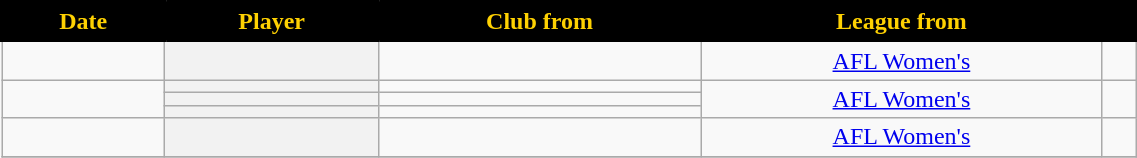<table class="wikitable sortable plainrowheaders" style="text-align:center; font-size:100%; width:60%">
<tr>
<th style="background:black; color:#FED102; border: solid black 2px;">Date</th>
<th style="background:black; color:#FED102; border: solid black 2px;">Player</th>
<th style="background:black; color:#FED102; border: solid black 2px;">Club from</th>
<th style="background:black; color:#FED102; border: solid black 2px;">League from</th>
<th style="background:black; color:#FED102; border: solid black 2px;"></th>
</tr>
<tr>
<td></td>
<th scope="row"></th>
<td></td>
<td><a href='#'>AFL Women's</a></td>
<td></td>
</tr>
<tr>
<td rowspan=3></td>
<th scope="row"></th>
<td></td>
<td rowspan=3><a href='#'>AFL Women's</a></td>
<td rowspan=3></td>
</tr>
<tr>
<th scope="row"></th>
<td></td>
</tr>
<tr>
<th scope="row"></th>
<td></td>
</tr>
<tr>
<td></td>
<th scope="row"></th>
<td></td>
<td><a href='#'>AFL Women's</a></td>
<td></td>
</tr>
<tr>
</tr>
</table>
